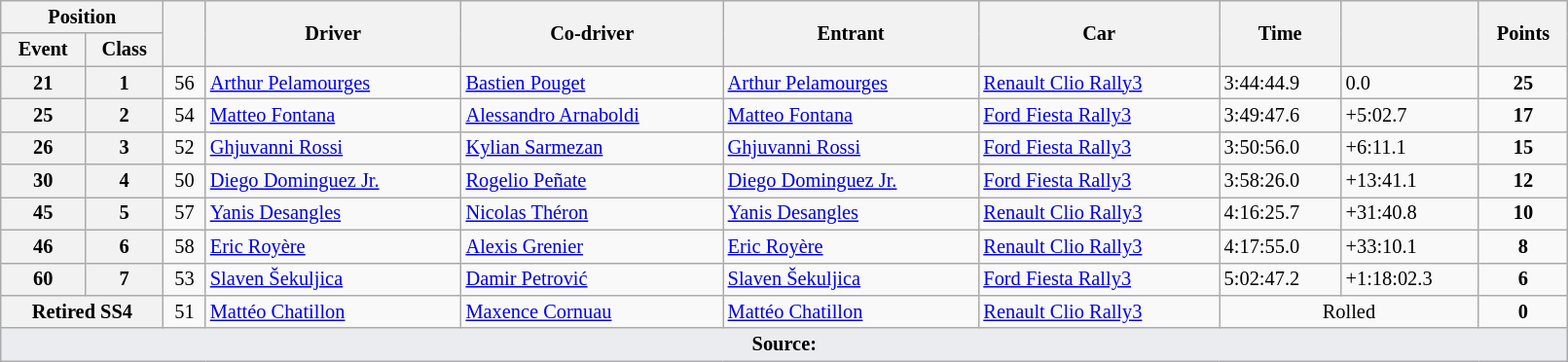<table class="wikitable" width=85% style="font-size: 85%;">
<tr>
<th colspan="2">Position</th>
<th rowspan="2"></th>
<th rowspan="2">Driver</th>
<th rowspan="2">Co-driver</th>
<th rowspan="2">Entrant</th>
<th rowspan="2">Car</th>
<th rowspan="2">Time</th>
<th rowspan="2"></th>
<th rowspan="2">Points</th>
</tr>
<tr>
<th>Event</th>
<th>Class</th>
</tr>
<tr>
<th>21</th>
<th>1</th>
<td align="center">56</td>
<td><a href='#'>Arthur Pelamourges</a></td>
<td><a href='#'>Bastien Pouget</a></td>
<td><a href='#'>Arthur Pelamourges</a></td>
<td><a href='#'>Renault Clio Rally3</a></td>
<td>3:44:44.9</td>
<td>0.0</td>
<td align="center"><strong>25</strong></td>
</tr>
<tr>
<th>25</th>
<th>2</th>
<td align="center">54</td>
<td><a href='#'>Matteo Fontana</a></td>
<td><a href='#'>Alessandro Arnaboldi</a></td>
<td><a href='#'>Matteo Fontana</a></td>
<td><a href='#'>Ford Fiesta Rally3</a></td>
<td>3:49:47.6</td>
<td>+5:02.7</td>
<td align="center"><strong>17</strong></td>
</tr>
<tr>
<th>26</th>
<th>3</th>
<td align="center">52</td>
<td><a href='#'>Ghjuvanni Rossi</a></td>
<td><a href='#'>Kylian Sarmezan</a></td>
<td><a href='#'>Ghjuvanni Rossi</a></td>
<td><a href='#'>Ford Fiesta Rally3</a></td>
<td>3:50:56.0</td>
<td>+6:11.1</td>
<td align="center"><strong>15</strong></td>
</tr>
<tr>
<th>30</th>
<th>4</th>
<td align="center">50</td>
<td><a href='#'>Diego Dominguez Jr.</a></td>
<td><a href='#'>Rogelio Peñate</a></td>
<td><a href='#'>Diego Dominguez Jr.</a></td>
<td><a href='#'>Ford Fiesta Rally3</a></td>
<td>3:58:26.0</td>
<td>+13:41.1</td>
<td align="center"><strong>12</strong></td>
</tr>
<tr>
<th>45</th>
<th>5</th>
<td align="center">57</td>
<td><a href='#'>Yanis Desangles</a></td>
<td><a href='#'>Nicolas Théron</a></td>
<td><a href='#'>Yanis Desangles</a></td>
<td><a href='#'>Renault Clio Rally3</a></td>
<td>4:16:25.7</td>
<td>+31:40.8</td>
<td align="center"><strong>10</strong></td>
</tr>
<tr>
<th>46</th>
<th>6</th>
<td align="center">58</td>
<td><a href='#'>Eric Royère</a></td>
<td><a href='#'>Alexis Grenier</a></td>
<td><a href='#'>Eric Royère</a></td>
<td><a href='#'>Renault Clio Rally3</a></td>
<td>4:17:55.0</td>
<td>+33:10.1</td>
<td align="center"><strong>8</strong></td>
</tr>
<tr>
<th>60</th>
<th>7</th>
<td align="center">53</td>
<td><a href='#'>Slaven Šekuljica</a></td>
<td><a href='#'>Damir Petrović</a></td>
<td><a href='#'>Slaven Šekuljica</a></td>
<td><a href='#'>Ford Fiesta Rally3</a></td>
<td>5:02:47.2</td>
<td>+1:18:02.3</td>
<td align="center"><strong>6</strong></td>
</tr>
<tr>
<th colspan="2">Retired SS4</th>
<td align="center">51</td>
<td><a href='#'>Mattéo Chatillon</a></td>
<td><a href='#'>Maxence Cornuau</a></td>
<td><a href='#'>Mattéo Chatillon</a></td>
<td><a href='#'>Renault Clio Rally3</a></td>
<td colspan="2" align="center">Rolled</td>
<td align="center"><strong>0</strong></td>
</tr>
<tr>
<td style="background-color:#EAECF0; text-align:center" colspan="10"><strong>Source:</strong></td>
</tr>
</table>
